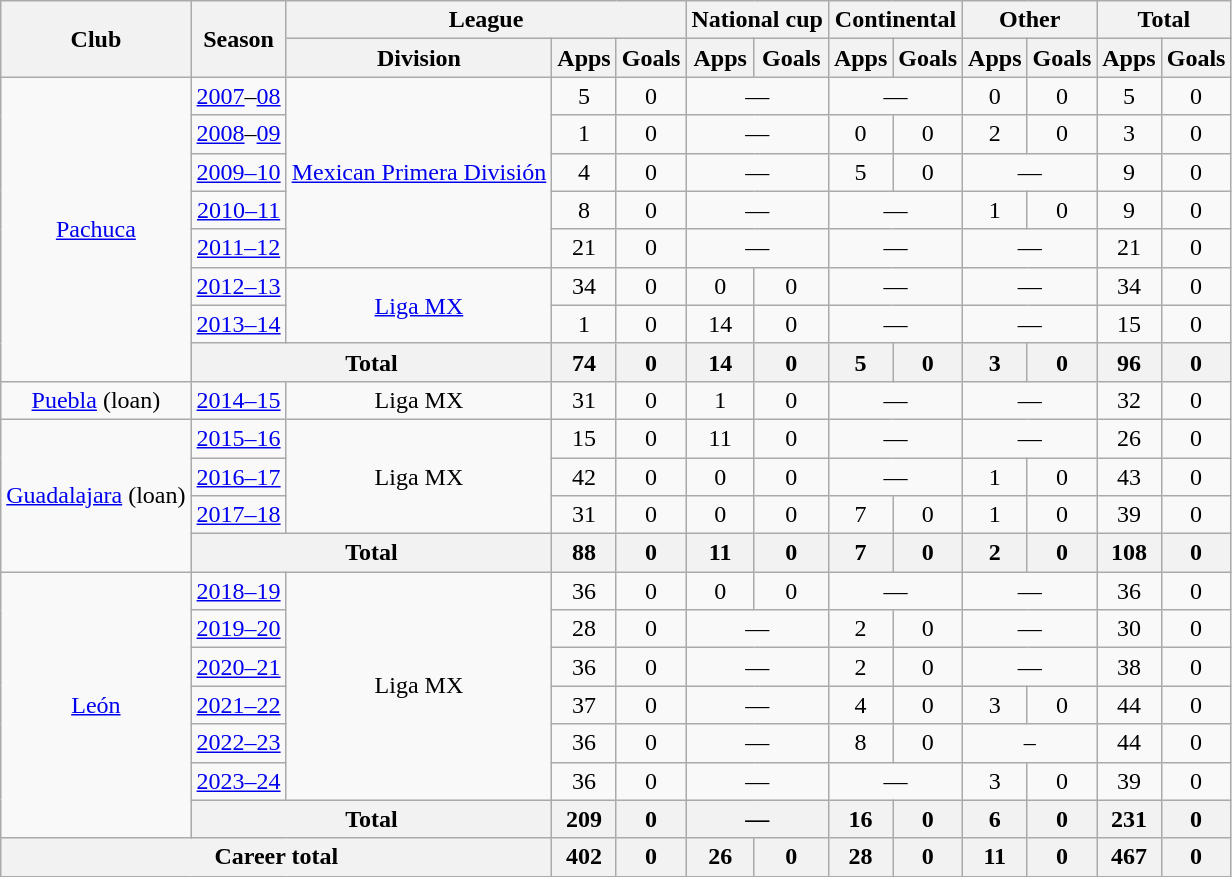<table class="wikitable" style="text-align:center">
<tr>
<th rowspan="2">Club</th>
<th rowspan="2">Season</th>
<th colspan="3">League</th>
<th colspan="2">National cup</th>
<th colspan="2">Continental</th>
<th colspan="2">Other</th>
<th colspan="2">Total</th>
</tr>
<tr>
<th>Division</th>
<th>Apps</th>
<th>Goals</th>
<th>Apps</th>
<th>Goals</th>
<th>Apps</th>
<th>Goals</th>
<th>Apps</th>
<th>Goals</th>
<th>Apps</th>
<th>Goals</th>
</tr>
<tr>
<td rowspan="8"><a href='#'>Pachuca</a></td>
<td><a href='#'>2007</a>–<a href='#'>08</a></td>
<td rowspan="5"><a href='#'>Mexican Primera División</a></td>
<td>5</td>
<td>0</td>
<td colspan="2">—</td>
<td colspan="2">—</td>
<td>0</td>
<td>0</td>
<td>5</td>
<td>0</td>
</tr>
<tr>
<td><a href='#'>2008</a>–<a href='#'>09</a></td>
<td>1</td>
<td>0</td>
<td colspan="2">—</td>
<td>0</td>
<td>0</td>
<td>2</td>
<td>0</td>
<td>3</td>
<td>0</td>
</tr>
<tr>
<td><a href='#'>2009–10</a></td>
<td>4</td>
<td>0</td>
<td colspan="2">—</td>
<td>5</td>
<td>0</td>
<td colspan="2">—</td>
<td>9</td>
<td>0</td>
</tr>
<tr>
<td><a href='#'>2010–11</a></td>
<td>8</td>
<td>0</td>
<td colspan="2">—</td>
<td colspan="2">—</td>
<td>1</td>
<td>0</td>
<td>9</td>
<td>0</td>
</tr>
<tr>
<td><a href='#'>2011–12</a></td>
<td>21</td>
<td>0</td>
<td colspan="2">—</td>
<td colspan="2">—</td>
<td colspan="2">—</td>
<td>21</td>
<td>0</td>
</tr>
<tr>
<td><a href='#'>2012–13</a></td>
<td rowspan="2"><a href='#'>Liga MX</a></td>
<td>34</td>
<td>0</td>
<td>0</td>
<td>0</td>
<td colspan="2">—</td>
<td colspan="2">—</td>
<td>34</td>
<td>0</td>
</tr>
<tr>
<td><a href='#'>2013–14</a></td>
<td>1</td>
<td>0</td>
<td>14</td>
<td>0</td>
<td colspan="2">—</td>
<td colspan="2">—</td>
<td>15</td>
<td>0</td>
</tr>
<tr>
<th colspan="2">Total</th>
<th>74</th>
<th>0</th>
<th>14</th>
<th>0</th>
<th>5</th>
<th>0</th>
<th>3</th>
<th>0</th>
<th>96</th>
<th>0</th>
</tr>
<tr>
<td><a href='#'>Puebla</a> (loan)</td>
<td><a href='#'>2014–15</a></td>
<td>Liga MX</td>
<td>31</td>
<td>0</td>
<td>1</td>
<td>0</td>
<td colspan="2">—</td>
<td colspan="2">—</td>
<td>32</td>
<td>0</td>
</tr>
<tr>
<td rowspan="4"><a href='#'>Guadalajara</a> (loan)</td>
<td><a href='#'>2015–16</a></td>
<td rowspan="3">Liga MX</td>
<td>15</td>
<td>0</td>
<td>11</td>
<td>0</td>
<td colspan="2">—</td>
<td colspan="2">—</td>
<td>26</td>
<td>0</td>
</tr>
<tr>
<td><a href='#'>2016–17</a></td>
<td>42</td>
<td>0</td>
<td>0</td>
<td>0</td>
<td colspan="2">—</td>
<td>1</td>
<td>0</td>
<td>43</td>
<td>0</td>
</tr>
<tr>
<td><a href='#'>2017–18</a></td>
<td>31</td>
<td>0</td>
<td>0</td>
<td>0</td>
<td>7</td>
<td>0</td>
<td>1</td>
<td>0</td>
<td>39</td>
<td>0</td>
</tr>
<tr>
<th colspan="2">Total</th>
<th>88</th>
<th>0</th>
<th>11</th>
<th>0</th>
<th>7</th>
<th>0</th>
<th>2</th>
<th>0</th>
<th>108</th>
<th>0</th>
</tr>
<tr>
<td rowspan="7"><a href='#'>León</a></td>
<td><a href='#'>2018–19</a></td>
<td rowspan="6">Liga MX</td>
<td>36</td>
<td>0</td>
<td>0</td>
<td>0</td>
<td colspan="2">—</td>
<td colspan="2">—</td>
<td>36</td>
<td>0</td>
</tr>
<tr>
<td><a href='#'>2019–20</a></td>
<td>28</td>
<td>0</td>
<td colspan="2">—</td>
<td>2</td>
<td>0</td>
<td colspan="2">—</td>
<td>30</td>
<td>0</td>
</tr>
<tr>
<td><a href='#'>2020–21</a></td>
<td>36</td>
<td>0</td>
<td colspan="2">—</td>
<td>2</td>
<td>0</td>
<td colspan="2">—</td>
<td>38</td>
<td>0</td>
</tr>
<tr>
<td><a href='#'>2021–22</a></td>
<td>37</td>
<td>0</td>
<td colspan="2">—</td>
<td>4</td>
<td>0</td>
<td>3</td>
<td>0</td>
<td>44</td>
<td>0</td>
</tr>
<tr>
<td><a href='#'>2022–23</a></td>
<td>36</td>
<td>0</td>
<td colspan="2">—</td>
<td>8</td>
<td>0</td>
<td colspan="2">–</td>
<td>44</td>
<td>0</td>
</tr>
<tr>
<td><a href='#'>2023–24</a></td>
<td>36</td>
<td>0</td>
<td colspan="2">—</td>
<td colspan="2">—</td>
<td>3</td>
<td>0</td>
<td>39</td>
<td>0</td>
</tr>
<tr>
<th colspan="2">Total</th>
<th>209</th>
<th>0</th>
<th colspan="2">—</th>
<th>16</th>
<th>0</th>
<th>6</th>
<th>0</th>
<th>231</th>
<th>0</th>
</tr>
<tr>
<th colspan="3">Career total</th>
<th>402</th>
<th>0</th>
<th>26</th>
<th>0</th>
<th>28</th>
<th>0</th>
<th>11</th>
<th>0</th>
<th>467</th>
<th>0</th>
</tr>
</table>
